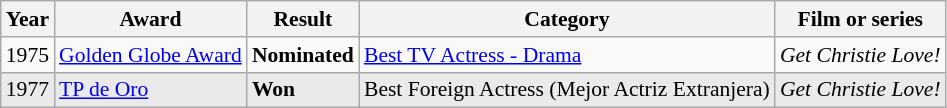<table class="wikitable" style="font-size: 90%;">
<tr>
<th>Year</th>
<th>Award</th>
<th>Result</th>
<th>Category</th>
<th>Film or series</th>
</tr>
<tr>
<td>1975</td>
<td><a href='#'>Golden Globe Award</a></td>
<td><strong>Nominated</strong></td>
<td><a href='#'>Best TV Actress - Drama</a></td>
<td><em>Get Christie Love!</em></td>
</tr>
<tr style="background-color: #EAEAEA;">
<td>1977</td>
<td><a href='#'>TP de Oro</a></td>
<td><strong>Won</strong></td>
<td>Best Foreign Actress (Mejor Actriz Extranjera)</td>
<td><em>Get Christie Love!</em></td>
</tr>
</table>
